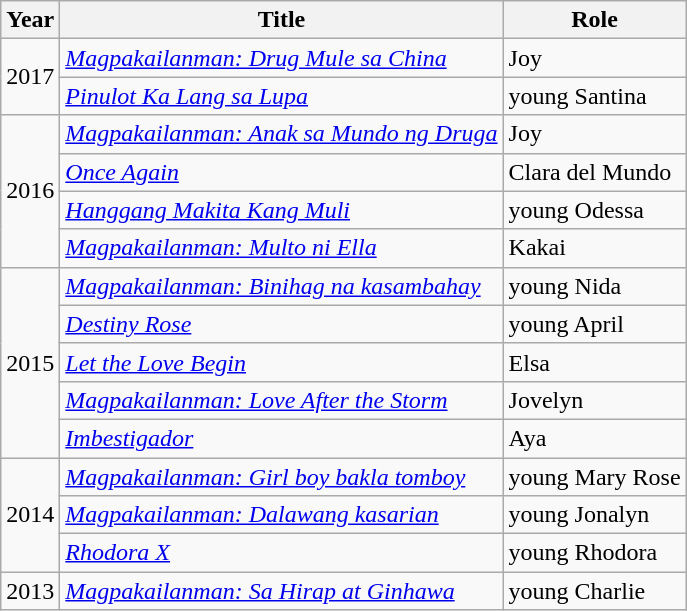<table class="wikitable">
<tr>
<th><strong>Year</strong></th>
<th><strong>Title</strong></th>
<th><strong>Role</strong></th>
</tr>
<tr>
<td rowspan="2">2017</td>
<td><a href='#'><em>Magpakailanman: Drug Mule sa China</em></a></td>
<td>Joy</td>
</tr>
<tr>
<td><em><a href='#'>Pinulot Ka Lang sa Lupa</a></em></td>
<td>young Santina</td>
</tr>
<tr>
<td rowspan="4">2016</td>
<td><a href='#'><em>Magpakailanman: Anak sa Mundo ng Druga</em></a></td>
<td>Joy</td>
</tr>
<tr>
<td><em><a href='#'>Once Again</a></em></td>
<td>Clara del Mundo</td>
</tr>
<tr>
<td><em><a href='#'>Hanggang Makita Kang Muli</a></em></td>
<td>young Odessa</td>
</tr>
<tr>
<td><a href='#'><em>Magpakailanman: Multo ni Ella</em></a></td>
<td>Kakai</td>
</tr>
<tr>
<td rowspan="5">2015</td>
<td><a href='#'><em>Magpakailanman: Binihag na kasambahay</em></a></td>
<td>young Nida</td>
</tr>
<tr>
<td><em><a href='#'>Destiny Rose</a></em></td>
<td>young April</td>
</tr>
<tr>
<td><em><a href='#'>Let the Love Begin</a></em></td>
<td>Elsa</td>
</tr>
<tr>
<td><a href='#'><em>Magpakailanman: Love After the Storm</em></a></td>
<td>Jovelyn</td>
</tr>
<tr>
<td><em><a href='#'>Imbestigador</a></em></td>
<td>Aya</td>
</tr>
<tr>
<td rowspan="3">2014</td>
<td><a href='#'><em>Magpakailanman: Girl boy bakla tomboy</em></a></td>
<td>young Mary Rose</td>
</tr>
<tr>
<td><a href='#'><em>Magpakailanman: Dalawang kasarian</em></a></td>
<td>young Jonalyn</td>
</tr>
<tr>
<td><em><a href='#'>Rhodora X</a></em></td>
<td>young Rhodora</td>
</tr>
<tr>
<td>2013</td>
<td><a href='#'><em>Magpakailanman: Sa Hirap at Ginhawa</em></a></td>
<td>young Charlie</td>
</tr>
</table>
